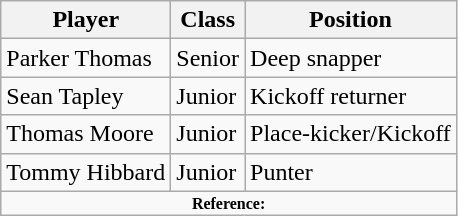<table class="wikitable">
<tr>
<th>Player</th>
<th>Class</th>
<th>Position</th>
</tr>
<tr>
<td>Parker Thomas</td>
<td>Senior</td>
<td>Deep snapper</td>
</tr>
<tr>
<td>Sean Tapley</td>
<td>Junior</td>
<td>Kickoff returner</td>
</tr>
<tr>
<td>Thomas Moore</td>
<td>Junior</td>
<td>Place-kicker/Kickoff</td>
</tr>
<tr>
<td>Tommy Hibbard</td>
<td>Junior</td>
<td>Punter</td>
</tr>
<tr>
<td colspan="3" style="font-size: 8pt" align="center"><strong>Reference: </strong></td>
</tr>
</table>
